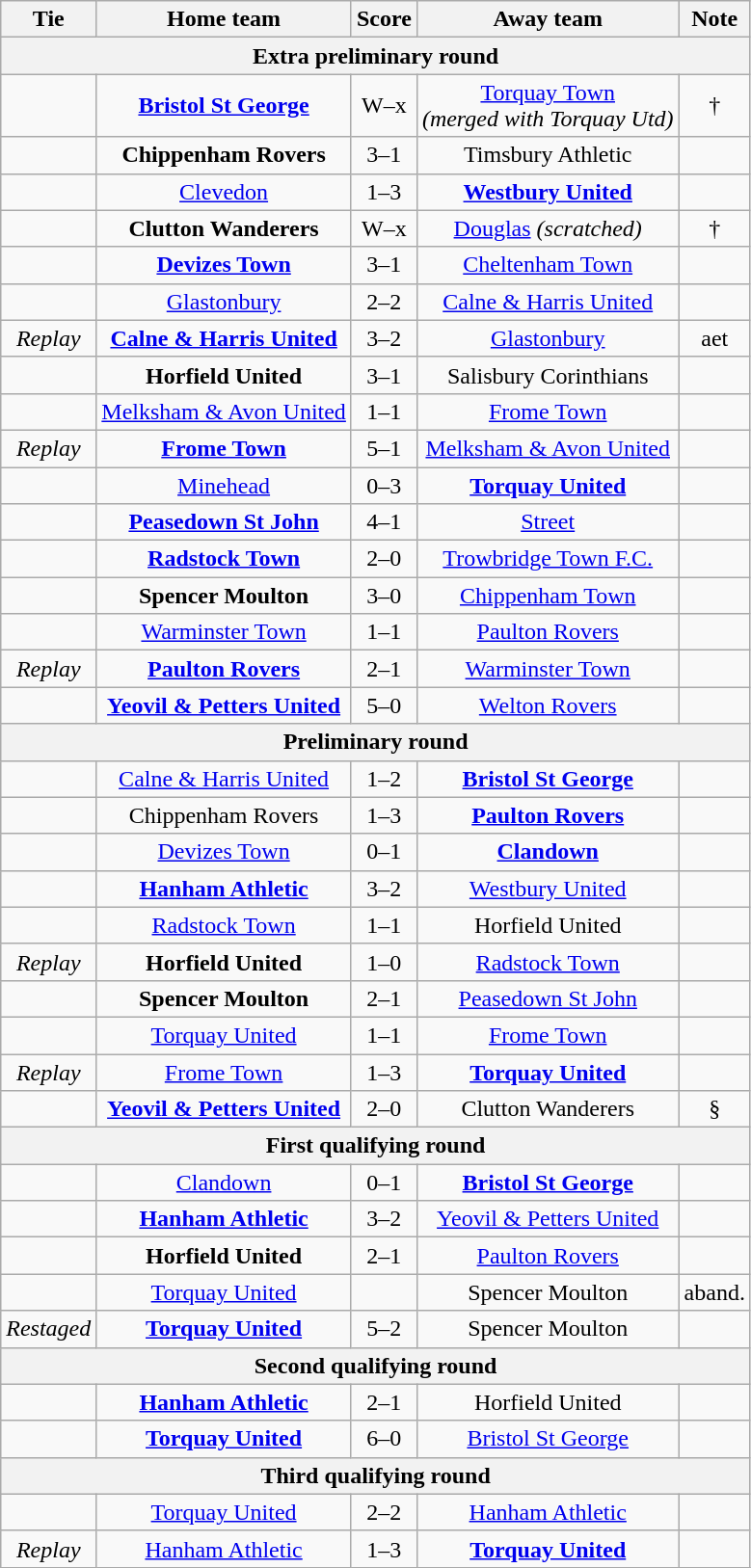<table class="wikitable" style="text-align:center;">
<tr>
<th>Tie</th>
<th>Home team</th>
<th>Score</th>
<th>Away team</th>
<th>Note</th>
</tr>
<tr>
<th colspan=5>Extra preliminary round</th>
</tr>
<tr>
<td></td>
<td><strong><a href='#'>Bristol St George</a></strong></td>
<td>W–x</td>
<td><a href='#'>Torquay Town</a><br><em>(merged with Torquay Utd)</em></td>
<td>†</td>
</tr>
<tr>
<td></td>
<td><strong>Chippenham Rovers</strong></td>
<td>3–1</td>
<td>Timsbury Athletic</td>
<td></td>
</tr>
<tr>
<td></td>
<td><a href='#'>Clevedon</a></td>
<td>1–3</td>
<td><strong><a href='#'>Westbury United</a></strong></td>
<td></td>
</tr>
<tr>
<td></td>
<td><strong>Clutton Wanderers</strong></td>
<td>W–x</td>
<td><a href='#'>Douglas</a> <em>(scratched)</em></td>
<td>†</td>
</tr>
<tr>
<td></td>
<td><strong><a href='#'>Devizes Town</a></strong></td>
<td>3–1</td>
<td><a href='#'>Cheltenham Town</a></td>
<td></td>
</tr>
<tr>
<td></td>
<td><a href='#'>Glastonbury</a></td>
<td>2–2</td>
<td><a href='#'>Calne & Harris United</a></td>
<td></td>
</tr>
<tr>
<td><em>Replay</em></td>
<td><strong><a href='#'>Calne & Harris United</a></strong></td>
<td>3–2</td>
<td><a href='#'>Glastonbury</a></td>
<td>aet</td>
</tr>
<tr>
<td></td>
<td><strong>Horfield United</strong></td>
<td>3–1</td>
<td>Salisbury Corinthians</td>
<td></td>
</tr>
<tr>
<td></td>
<td><a href='#'>Melksham & Avon United</a></td>
<td>1–1</td>
<td><a href='#'>Frome Town</a></td>
<td></td>
</tr>
<tr>
<td><em>Replay</em></td>
<td><strong><a href='#'>Frome Town</a></strong></td>
<td>5–1</td>
<td><a href='#'>Melksham & Avon United</a></td>
<td></td>
</tr>
<tr>
<td></td>
<td><a href='#'>Minehead</a></td>
<td>0–3</td>
<td><strong><a href='#'>Torquay United</a></strong></td>
<td></td>
</tr>
<tr>
<td></td>
<td><strong><a href='#'>Peasedown St John</a></strong></td>
<td>4–1</td>
<td><a href='#'>Street</a></td>
<td></td>
</tr>
<tr>
<td></td>
<td><strong><a href='#'>Radstock Town</a></strong></td>
<td>2–0</td>
<td><a href='#'>Trowbridge Town F.C.</a></td>
<td></td>
</tr>
<tr>
<td></td>
<td><strong>Spencer Moulton</strong></td>
<td>3–0</td>
<td><a href='#'>Chippenham Town</a></td>
<td></td>
</tr>
<tr>
<td></td>
<td><a href='#'>Warminster Town</a></td>
<td>1–1</td>
<td><a href='#'>Paulton Rovers</a></td>
<td></td>
</tr>
<tr>
<td><em>Replay</em></td>
<td><strong><a href='#'>Paulton Rovers</a></strong></td>
<td>2–1</td>
<td><a href='#'>Warminster Town</a></td>
<td></td>
</tr>
<tr>
<td></td>
<td><strong><a href='#'>Yeovil & Petters United</a></strong></td>
<td>5–0</td>
<td><a href='#'>Welton Rovers</a></td>
<td></td>
</tr>
<tr>
<th colspan=5>Preliminary round</th>
</tr>
<tr>
<td></td>
<td><a href='#'>Calne & Harris United</a></td>
<td>1–2</td>
<td><strong><a href='#'>Bristol St George</a></strong></td>
<td></td>
</tr>
<tr>
<td></td>
<td>Chippenham Rovers</td>
<td>1–3</td>
<td><strong><a href='#'>Paulton Rovers</a></strong></td>
<td></td>
</tr>
<tr>
<td></td>
<td><a href='#'>Devizes Town</a></td>
<td>0–1</td>
<td><strong><a href='#'>Clandown</a></strong></td>
<td></td>
</tr>
<tr>
<td></td>
<td><strong><a href='#'>Hanham Athletic</a></strong></td>
<td>3–2</td>
<td><a href='#'>Westbury United</a></td>
<td></td>
</tr>
<tr>
<td></td>
<td><a href='#'>Radstock Town</a></td>
<td>1–1</td>
<td>Horfield United</td>
<td></td>
</tr>
<tr>
<td><em>Replay</em></td>
<td><strong>Horfield United</strong></td>
<td>1–0</td>
<td><a href='#'>Radstock Town</a></td>
<td></td>
</tr>
<tr>
<td></td>
<td><strong>Spencer Moulton</strong></td>
<td>2–1</td>
<td><a href='#'>Peasedown St John</a></td>
<td></td>
</tr>
<tr>
<td></td>
<td><a href='#'>Torquay United</a></td>
<td>1–1</td>
<td><a href='#'>Frome Town</a></td>
<td></td>
</tr>
<tr>
<td><em>Replay</em></td>
<td><a href='#'>Frome Town</a></td>
<td>1–3</td>
<td><strong><a href='#'>Torquay United</a></strong></td>
<td></td>
</tr>
<tr>
<td></td>
<td><strong><a href='#'>Yeovil & Petters United</a></strong></td>
<td>2–0</td>
<td>Clutton Wanderers</td>
<td>§</td>
</tr>
<tr>
<th colspan=5>First qualifying round</th>
</tr>
<tr>
<td></td>
<td><a href='#'>Clandown</a></td>
<td>0–1</td>
<td><strong><a href='#'>Bristol St George</a></strong></td>
<td></td>
</tr>
<tr>
<td></td>
<td><strong><a href='#'>Hanham Athletic</a></strong></td>
<td>3–2</td>
<td><a href='#'>Yeovil & Petters United</a></td>
<td></td>
</tr>
<tr>
<td></td>
<td><strong>Horfield United</strong></td>
<td>2–1</td>
<td><a href='#'>Paulton Rovers</a></td>
<td></td>
</tr>
<tr>
<td></td>
<td><a href='#'>Torquay United</a></td>
<td></td>
<td>Spencer Moulton</td>
<td>aband.</td>
</tr>
<tr>
<td><em>Restaged</em></td>
<td><strong><a href='#'>Torquay United</a></strong></td>
<td>5–2</td>
<td>Spencer Moulton</td>
<td></td>
</tr>
<tr>
<th colspan=5>Second qualifying round</th>
</tr>
<tr>
<td></td>
<td><strong><a href='#'>Hanham Athletic</a></strong></td>
<td>2–1</td>
<td>Horfield United</td>
<td></td>
</tr>
<tr>
<td></td>
<td><strong><a href='#'>Torquay United</a></strong></td>
<td>6–0</td>
<td><a href='#'>Bristol St George</a></td>
<td></td>
</tr>
<tr>
<th colspan=5>Third qualifying round</th>
</tr>
<tr>
<td></td>
<td><a href='#'>Torquay United</a></td>
<td>2–2</td>
<td><a href='#'>Hanham Athletic</a></td>
<td></td>
</tr>
<tr>
<td><em>Replay</em></td>
<td><a href='#'>Hanham Athletic</a></td>
<td>1–3</td>
<td><strong><a href='#'>Torquay United</a></strong></td>
<td></td>
</tr>
<tr>
</tr>
</table>
